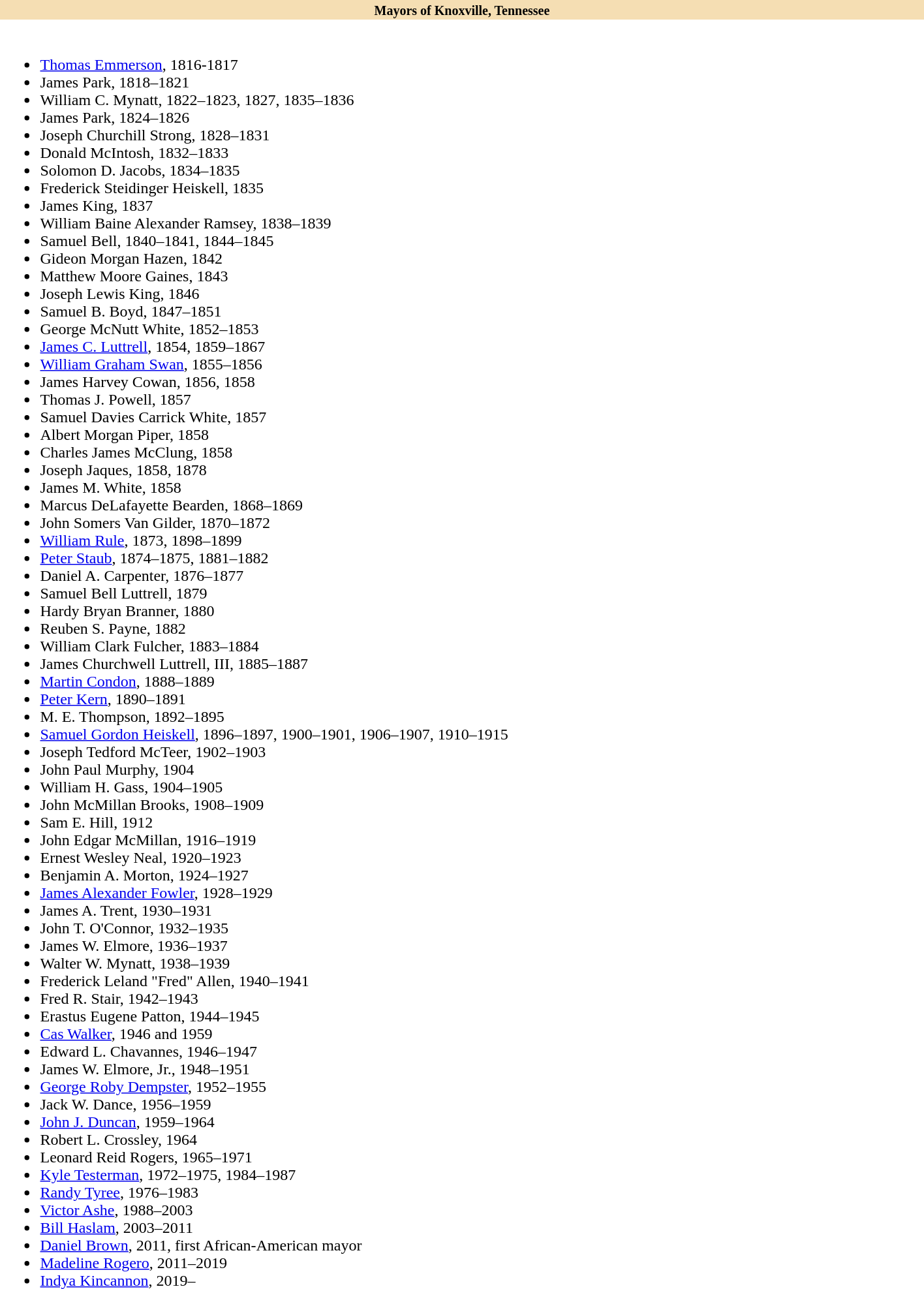<table class="toccolours collapsible collapsed" width=75% align="left">
<tr>
<th style="background:#F5DEB3"><small>Mayors of Knoxville, Tennessee</small></th>
</tr>
<tr>
<td><br><ul><li><a href='#'>Thomas Emmerson</a>, 1816-1817</li><li>James Park, 1818–1821</li><li>William C. Mynatt, 1822–1823, 1827, 1835–1836</li><li>James Park, 1824–1826</li><li>Joseph Churchill Strong, 1828–1831</li><li>Donald McIntosh, 1832–1833</li><li>Solomon D. Jacobs, 1834–1835</li><li>Frederick Steidinger Heiskell, 1835</li><li>James King, 1837</li><li>William Baine Alexander Ramsey, 1838–1839</li><li>Samuel Bell, 1840–1841, 1844–1845</li><li>Gideon Morgan Hazen, 1842</li><li>Matthew Moore Gaines, 1843</li><li>Joseph Lewis King, 1846</li><li>Samuel B. Boyd, 1847–1851</li><li>George McNutt White, 1852–1853</li><li><a href='#'>James C. Luttrell</a>, 1854, 1859–1867</li><li><a href='#'>William Graham Swan</a>, 1855–1856</li><li>James Harvey Cowan, 1856, 1858</li><li>Thomas J. Powell, 1857</li><li>Samuel Davies Carrick White, 1857</li><li>Albert Morgan Piper, 1858</li><li>Charles James McClung, 1858</li><li>Joseph Jaques, 1858, 1878</li><li>James M. White, 1858</li><li>Marcus DeLafayette Bearden, 1868–1869</li><li>John Somers Van Gilder, 1870–1872</li><li><a href='#'>William Rule</a>, 1873, 1898–1899</li><li><a href='#'>Peter Staub</a>, 1874–1875, 1881–1882</li><li>Daniel A. Carpenter, 1876–1877</li><li>Samuel Bell Luttrell, 1879</li><li>Hardy Bryan Branner, 1880</li><li>Reuben S. Payne, 1882</li><li>William Clark Fulcher, 1883–1884</li><li>James Churchwell Luttrell, III, 1885–1887</li><li><a href='#'>Martin Condon</a>, 1888–1889</li><li><a href='#'>Peter Kern</a>, 1890–1891</li><li>M. E. Thompson, 1892–1895</li><li><a href='#'>Samuel Gordon Heiskell</a>, 1896–1897, 1900–1901, 1906–1907, 1910–1915</li><li>Joseph Tedford McTeer, 1902–1903</li><li>John Paul Murphy, 1904</li><li>William H. Gass, 1904–1905</li><li>John McMillan Brooks, 1908–1909</li><li>Sam E. Hill, 1912</li><li>John Edgar McMillan, 1916–1919</li><li>Ernest Wesley Neal, 1920–1923</li><li>Benjamin A. Morton, 1924–1927</li><li><a href='#'>James Alexander Fowler</a>, 1928–1929</li><li>James A. Trent, 1930–1931</li><li>John T. O'Connor, 1932–1935</li><li>James W. Elmore, 1936–1937</li><li>Walter W. Mynatt, 1938–1939</li><li>Frederick Leland "Fred" Allen, 1940–1941</li><li>Fred R. Stair, 1942–1943</li><li>Erastus Eugene Patton, 1944–1945</li><li><a href='#'>Cas Walker</a>, 1946 and 1959</li><li>Edward L. Chavannes, 1946–1947</li><li>James W. Elmore, Jr., 1948–1951</li><li><a href='#'>George Roby Dempster</a>, 1952–1955</li><li>Jack W. Dance, 1956–1959</li><li><a href='#'>John J. Duncan</a>, 1959–1964</li><li>Robert L. Crossley, 1964</li><li>Leonard Reid Rogers, 1965–1971</li><li><a href='#'>Kyle Testerman</a>, 1972–1975, 1984–1987</li><li><a href='#'>Randy Tyree</a>, 1976–1983</li><li><a href='#'>Victor Ashe</a>, 1988–2003</li><li><a href='#'>Bill Haslam</a>, 2003–2011</li><li><a href='#'>Daniel Brown</a>, 2011, first African-American mayor</li><li><a href='#'>Madeline Rogero</a>, 2011–2019</li><li><a href='#'>Indya Kincannon</a>, 2019–</li></ul></td>
</tr>
</table>
